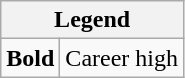<table class="wikitable mw-collapsible mw-collapsed">
<tr>
<th colspan="2">Legend</th>
</tr>
<tr>
<td><strong>Bold</strong></td>
<td>Career high</td>
</tr>
</table>
